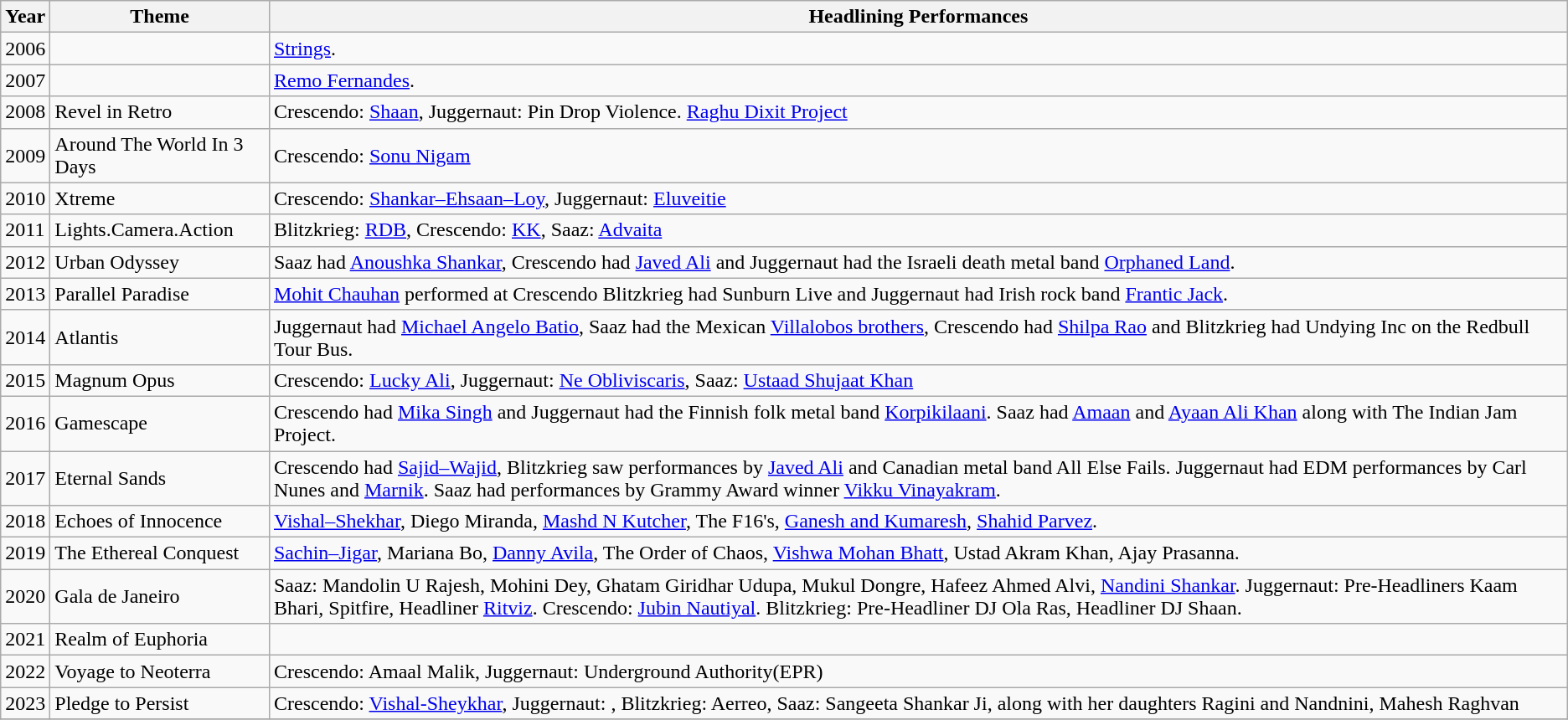<table class="wikitable">
<tr>
<th>Year</th>
<th>Theme</th>
<th>Headlining Performances</th>
</tr>
<tr>
<td>2006</td>
<td></td>
<td><a href='#'>Strings</a>.</td>
</tr>
<tr>
<td>2007</td>
<td></td>
<td><a href='#'>Remo Fernandes</a>.</td>
</tr>
<tr>
<td>2008</td>
<td>Revel in Retro</td>
<td>Crescendo: <a href='#'>Shaan</a>, Juggernaut: Pin Drop Violence. <a href='#'>Raghu Dixit Project</a></td>
</tr>
<tr>
<td>2009</td>
<td>Around The World In 3 Days</td>
<td>Crescendo: <a href='#'>Sonu Nigam</a></td>
</tr>
<tr>
<td>2010</td>
<td>Xtreme</td>
<td>Crescendo: <a href='#'>Shankar–Ehsaan–Loy</a>, Juggernaut: <a href='#'>Eluveitie</a></td>
</tr>
<tr>
<td>2011</td>
<td>Lights.Camera.Action</td>
<td>Blitzkrieg: <a href='#'>RDB</a>, Crescendo: <a href='#'>KK</a>, Saaz: <a href='#'>Advaita</a></td>
</tr>
<tr>
<td>2012</td>
<td>Urban Odyssey</td>
<td>Saaz had <a href='#'>Anoushka Shankar</a>, Crescendo had <a href='#'>Javed Ali</a> and Juggernaut had the Israeli death metal band <a href='#'>Orphaned Land</a>.</td>
</tr>
<tr>
<td>2013</td>
<td>Parallel Paradise</td>
<td><a href='#'>Mohit Chauhan</a> performed at Crescendo Blitzkrieg had Sunburn Live and Juggernaut had Irish rock band <a href='#'>Frantic Jack</a>.</td>
</tr>
<tr>
<td>2014</td>
<td>Atlantis</td>
<td>Juggernaut had <a href='#'>Michael Angelo Batio</a>, Saaz had the Mexican <a href='#'>Villalobos brothers</a>, Crescendo had <a href='#'>Shilpa Rao</a> and Blitzkrieg had Undying Inc on the Redbull Tour Bus.</td>
</tr>
<tr>
<td>2015</td>
<td>Magnum Opus</td>
<td>Crescendo: <a href='#'>Lucky Ali</a>, Juggernaut: <a href='#'>Ne Obliviscaris</a>, Saaz: <a href='#'>Ustaad Shujaat Khan</a></td>
</tr>
<tr>
<td>2016</td>
<td>Gamescape</td>
<td>Crescendo had <a href='#'>Mika Singh</a> and Juggernaut had the Finnish folk metal band <a href='#'>Korpikilaani</a>. Saaz had <a href='#'>Amaan</a> and <a href='#'>Ayaan Ali Khan</a> along with The Indian Jam Project.</td>
</tr>
<tr>
<td>2017</td>
<td>Eternal Sands</td>
<td>Crescendo had <a href='#'>Sajid–Wajid</a>, Blitzkrieg saw performances by <a href='#'>Javed Ali</a> and Canadian metal band All Else Fails. Juggernaut had EDM performances by Carl Nunes and <a href='#'>Marnik</a>. Saaz had performances by Grammy Award winner <a href='#'>Vikku Vinayakram</a>.</td>
</tr>
<tr>
<td>2018</td>
<td>Echoes of Innocence</td>
<td><a href='#'>Vishal–Shekhar</a>, Diego Miranda, <a href='#'>Mashd N Kutcher</a>, The F16's, <a href='#'>Ganesh and Kumaresh</a>, <a href='#'>Shahid Parvez</a>.</td>
</tr>
<tr>
<td>2019</td>
<td>The Ethereal Conquest</td>
<td><a href='#'>Sachin–Jigar</a>, Mariana Bo, <a href='#'>Danny Avila</a>, The Order of Chaos, <a href='#'>Vishwa Mohan Bhatt</a>, Ustad Akram Khan, Ajay Prasanna.</td>
</tr>
<tr>
<td>2020</td>
<td>Gala de Janeiro</td>
<td>Saaz: Mandolin U Rajesh, Mohini Dey, Ghatam Giridhar Udupa, Mukul Dongre, Hafeez Ahmed Alvi, <a href='#'>Nandini Shankar</a>. Juggernaut: Pre-Headliners Kaam Bhari, Spitfire, Headliner <a href='#'>Ritviz</a>. Crescendo: <a href='#'>Jubin Nautiyal</a>. Blitzkrieg: Pre-Headliner DJ Ola Ras, Headliner DJ Shaan.</td>
</tr>
<tr>
<td>2021</td>
<td>Realm of Euphoria</td>
<td></td>
</tr>
<tr>
<td>2022</td>
<td>Voyage to Neoterra</td>
<td>Crescendo: Amaal Malik, Juggernaut: Underground Authority(EPR)</td>
</tr>
<tr>
<td>2023</td>
<td>Pledge to Persist</td>
<td>Crescendo: <a href='#'>Vishal-Sheykhar</a>, Juggernaut: , Blitzkrieg: Aerreo, Saaz: Sangeeta Shankar Ji, along with her daughters Ragini and Nandnini, Mahesh Raghvan</td>
</tr>
<tr>
</tr>
</table>
